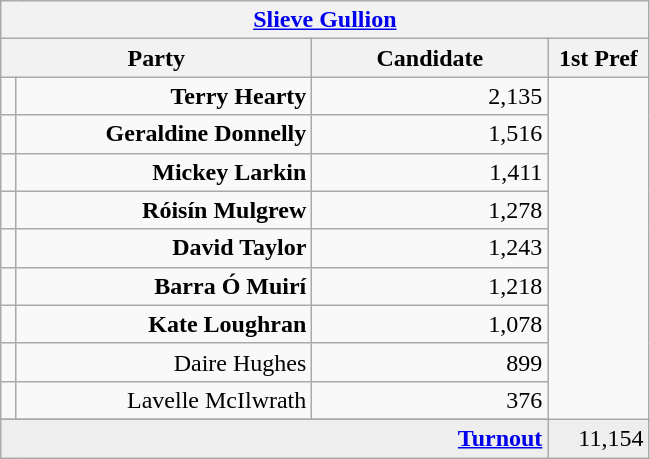<table class="wikitable">
<tr>
<th colspan="4" align="center"><a href='#'>Slieve Gullion</a></th>
</tr>
<tr>
<th colspan="2" align="center" width=200>Party</th>
<th width=150>Candidate</th>
<th width=60>1st Pref</th>
</tr>
<tr>
<td></td>
<td align="right"><strong>Terry Hearty</strong></td>
<td align="right">2,135</td>
</tr>
<tr>
<td></td>
<td align="right"><strong>Geraldine Donnelly</strong></td>
<td align="right">1,516</td>
</tr>
<tr>
<td></td>
<td align="right"><strong>Mickey Larkin</strong></td>
<td align="right">1,411</td>
</tr>
<tr>
<td></td>
<td align="right"><strong>Róisín Mulgrew</strong></td>
<td align="right">1,278</td>
</tr>
<tr>
<td></td>
<td align="right"><strong>David Taylor</strong></td>
<td align="right">1,243</td>
</tr>
<tr>
<td></td>
<td align="right"><strong>Barra Ó Muirí</strong></td>
<td align="right">1,218</td>
</tr>
<tr>
<td></td>
<td align="right"><strong>Kate Loughran</strong></td>
<td align="right">1,078</td>
</tr>
<tr>
<td></td>
<td align="right">Daire Hughes</td>
<td align="right">899</td>
</tr>
<tr>
<td></td>
<td align="right">Lavelle McIlwrath</td>
<td align="right">376</td>
</tr>
<tr>
</tr>
<tr bgcolor="EEEEEE">
<td colspan=3 align="right"><strong><a href='#'>Turnout</a></strong></td>
<td align="right">11,154</td>
</tr>
</table>
